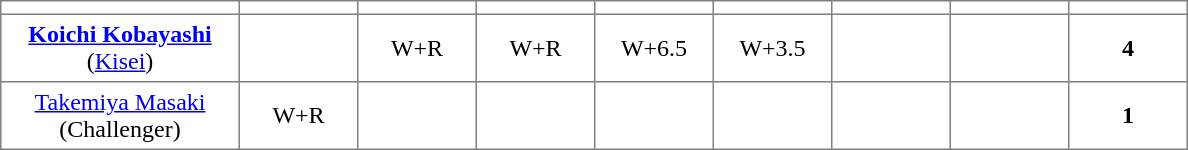<table class="toccolours" border="1" cellpadding="4" cellspacing="0" style="border-collapse: collapse; margin:0;">
<tr>
<th width=150></th>
<th width=70></th>
<th width=70></th>
<th width=70></th>
<th width=70></th>
<th width=70></th>
<th width=70></th>
<th width=70></th>
<th width=70></th>
</tr>
<tr align=center>
<td><strong><a href='#'>Koichi Kobayashi</a></strong><br> (<a href='#'>Kisei</a>)</td>
<td></td>
<td>W+R</td>
<td>W+R</td>
<td>W+6.5</td>
<td>W+3.5</td>
<td></td>
<td></td>
<td><strong>4</strong></td>
</tr>
<tr align=center>
<td><a href='#'>Takemiya Masaki</a><br> (Challenger)</td>
<td>W+R</td>
<td></td>
<td></td>
<td></td>
<td></td>
<td></td>
<td></td>
<td><strong>1</strong></td>
</tr>
</table>
